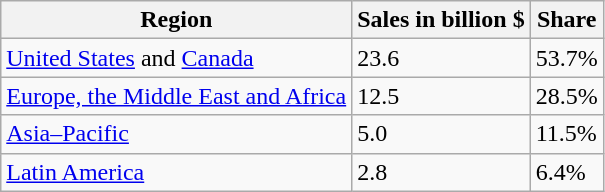<table class="wikitable">
<tr>
<th>Region</th>
<th>Sales in billion $</th>
<th>Share</th>
</tr>
<tr>
<td><a href='#'>United States</a> and <a href='#'>Canada</a></td>
<td>23.6</td>
<td>53.7%</td>
</tr>
<tr>
<td><a href='#'>Europe, the Middle East and Africa</a></td>
<td>12.5</td>
<td>28.5%</td>
</tr>
<tr>
<td><a href='#'>Asia–Pacific</a></td>
<td>5.0</td>
<td>11.5%</td>
</tr>
<tr>
<td><a href='#'>Latin America</a></td>
<td>2.8</td>
<td>6.4%</td>
</tr>
</table>
